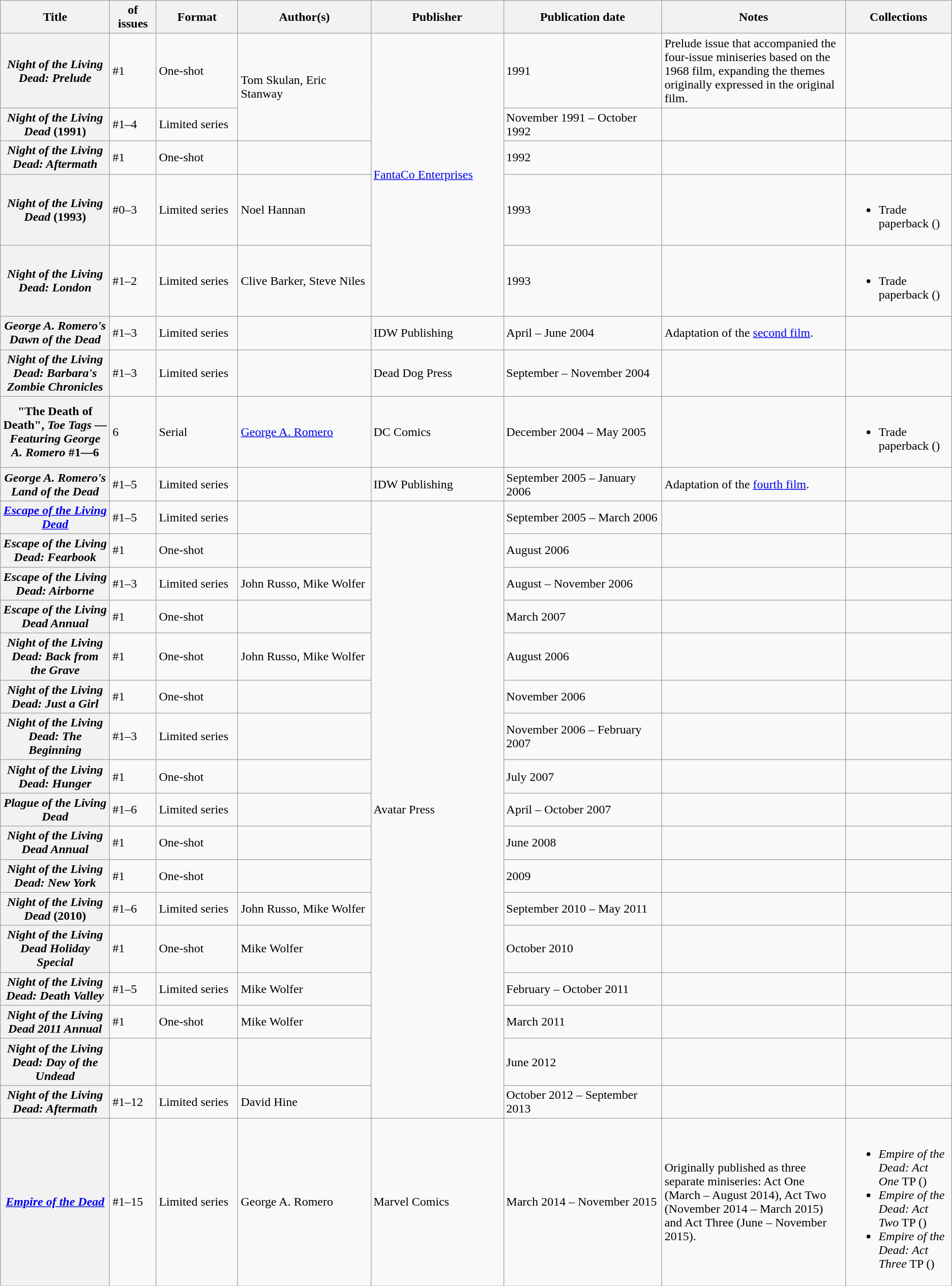<table class="wikitable">
<tr>
<th>Title</th>
<th style="width:40pt"> of issues</th>
<th style="width:75pt">Format</th>
<th style="width:125pt">Author(s)</th>
<th style="width:125pt">Publisher</th>
<th style="width:150pt">Publication date</th>
<th style="width:175pt">Notes</th>
<th>Collections</th>
</tr>
<tr>
<th><em>Night of the Living Dead: Prelude</em></th>
<td>#1</td>
<td>One-shot</td>
<td rowspan="2">Tom Skulan, Eric Stanway</td>
<td rowspan="5"><a href='#'>FantaCo Enterprises</a></td>
<td>1991</td>
<td>Prelude issue that accompanied the four-issue miniseries based on the 1968 film, expanding the themes originally expressed in the original film.</td>
<td></td>
</tr>
<tr>
<th><em>Night of the Living Dead</em> (1991)</th>
<td>#1–4</td>
<td>Limited series</td>
<td>November 1991 – October 1992</td>
<td></td>
<td></td>
</tr>
<tr>
<th><em>Night of the Living Dead: Aftermath</em></th>
<td>#1</td>
<td>One-shot</td>
<td></td>
<td>1992</td>
<td></td>
<td></td>
</tr>
<tr>
<th><em>Night of the Living Dead</em> (1993)</th>
<td>#0–3</td>
<td>Limited series</td>
<td>Noel Hannan</td>
<td>1993</td>
<td></td>
<td><br><ul><li>Trade paperback ()</li></ul></td>
</tr>
<tr>
<th><em>Night of the Living Dead: London</em></th>
<td>#1–2</td>
<td>Limited series</td>
<td>Clive Barker, Steve Niles</td>
<td>1993</td>
<td></td>
<td><br><ul><li>Trade paperback ()</li></ul></td>
</tr>
<tr>
<th><em>George A. Romero's Dawn of the Dead</em></th>
<td>#1–3</td>
<td>Limited series</td>
<td></td>
<td>IDW Publishing</td>
<td>April – June 2004</td>
<td>Adaptation of the <a href='#'>second film</a>.</td>
<td></td>
</tr>
<tr>
<th><em>Night of the Living Dead: Barbara's Zombie Chronicles</em></th>
<td>#1–3</td>
<td>Limited series</td>
<td></td>
<td>Dead Dog Press</td>
<td>September – November 2004</td>
<td></td>
<td></td>
</tr>
<tr>
<th>"The Death of Death", <em>Toe Tags — Featuring George A. Romero</em> #1—6</th>
<td>6</td>
<td>Serial</td>
<td><a href='#'>George A. Romero</a></td>
<td>DC Comics</td>
<td>December 2004 – May 2005</td>
<td></td>
<td><br><ul><li>Trade paperback ()</li></ul></td>
</tr>
<tr>
<th><em>George A. Romero's Land of the Dead</em></th>
<td>#1–5</td>
<td>Limited series</td>
<td></td>
<td>IDW Publishing</td>
<td>September 2005 – January 2006</td>
<td>Adaptation of the <a href='#'>fourth film</a>.</td>
<td></td>
</tr>
<tr>
<th><em><a href='#'>Escape of the Living Dead</a></em></th>
<td>#1–5</td>
<td>Limited series</td>
<td></td>
<td rowspan="17">Avatar Press</td>
<td>September 2005 – March 2006</td>
<td></td>
<td></td>
</tr>
<tr>
<th><em>Escape of the Living Dead: Fearbook</em></th>
<td>#1</td>
<td>One-shot</td>
<td></td>
<td>August 2006</td>
<td></td>
<td></td>
</tr>
<tr>
<th><em>Escape of the Living Dead: Airborne</em></th>
<td>#1–3</td>
<td>Limited series</td>
<td>John Russo, Mike Wolfer</td>
<td>August – November 2006</td>
<td></td>
<td></td>
</tr>
<tr>
<th><em>Escape of the Living Dead Annual</em></th>
<td>#1</td>
<td>One-shot</td>
<td></td>
<td>March 2007</td>
<td></td>
<td></td>
</tr>
<tr>
<th><em>Night of the Living Dead: Back from the Grave</em></th>
<td>#1</td>
<td>One-shot</td>
<td>John Russo, Mike Wolfer</td>
<td>August 2006</td>
<td></td>
<td></td>
</tr>
<tr>
<th><em>Night of the Living Dead: Just a Girl</em></th>
<td>#1</td>
<td>One-shot</td>
<td></td>
<td>November 2006</td>
<td></td>
<td></td>
</tr>
<tr>
<th><em>Night of the Living Dead: The Beginning</em></th>
<td>#1–3</td>
<td>Limited series</td>
<td></td>
<td>November 2006 – February 2007</td>
<td></td>
<td></td>
</tr>
<tr>
<th><em>Night of the Living Dead: Hunger</em></th>
<td>#1</td>
<td>One-shot</td>
<td></td>
<td>July 2007</td>
<td></td>
<td></td>
</tr>
<tr>
<th><em>Plague of the Living Dead</em></th>
<td>#1–6</td>
<td>Limited series</td>
<td></td>
<td>April – October 2007</td>
<td></td>
<td></td>
</tr>
<tr>
<th><em>Night of the Living Dead Annual</em></th>
<td>#1</td>
<td>One-shot</td>
<td></td>
<td>June 2008</td>
<td></td>
<td></td>
</tr>
<tr>
<th><em>Night of the Living Dead: New York</em></th>
<td>#1</td>
<td>One-shot</td>
<td></td>
<td>2009</td>
<td></td>
<td></td>
</tr>
<tr>
<th><em>Night of the Living Dead</em> (2010)</th>
<td>#1–6</td>
<td>Limited series</td>
<td>John Russo, Mike Wolfer</td>
<td>September 2010 – May 2011</td>
<td></td>
<td></td>
</tr>
<tr>
<th><em>Night of the Living Dead Holiday Special</em></th>
<td>#1</td>
<td>One-shot</td>
<td>Mike Wolfer</td>
<td>October 2010</td>
<td></td>
<td></td>
</tr>
<tr>
<th><em>Night of the Living Dead: Death Valley</em></th>
<td>#1–5</td>
<td>Limited series</td>
<td>Mike Wolfer</td>
<td>February – October 2011</td>
<td></td>
<td></td>
</tr>
<tr>
<th><em>Night of the Living Dead 2011 Annual</em></th>
<td>#1</td>
<td>One-shot</td>
<td>Mike Wolfer</td>
<td>March 2011</td>
<td></td>
<td></td>
</tr>
<tr>
<th><em>Night of the Living Dead: Day of the Undead</em></th>
<td></td>
<td></td>
<td></td>
<td>June 2012</td>
<td></td>
<td></td>
</tr>
<tr>
<th><em>Night of the Living Dead: Aftermath</em></th>
<td>#1–12</td>
<td>Limited series</td>
<td>David Hine</td>
<td>October 2012 – September 2013</td>
<td></td>
<td></td>
</tr>
<tr>
<th><em><a href='#'>Empire of the Dead</a></em></th>
<td>#1–15</td>
<td>Limited series</td>
<td>George A. Romero</td>
<td>Marvel Comics</td>
<td>March 2014 – November 2015</td>
<td>Originally published as three separate miniseries: Act One (March – August 2014), Act Two (November 2014 – March 2015) and Act Three (June – November 2015).</td>
<td><br><ul><li><em>Empire of the Dead: Act One</em> TP ()</li><li><em>Empire of the Dead: Act Two</em> TP ()</li><li><em>Empire of the Dead: Act Three</em> TP ()</li></ul></td>
</tr>
</table>
